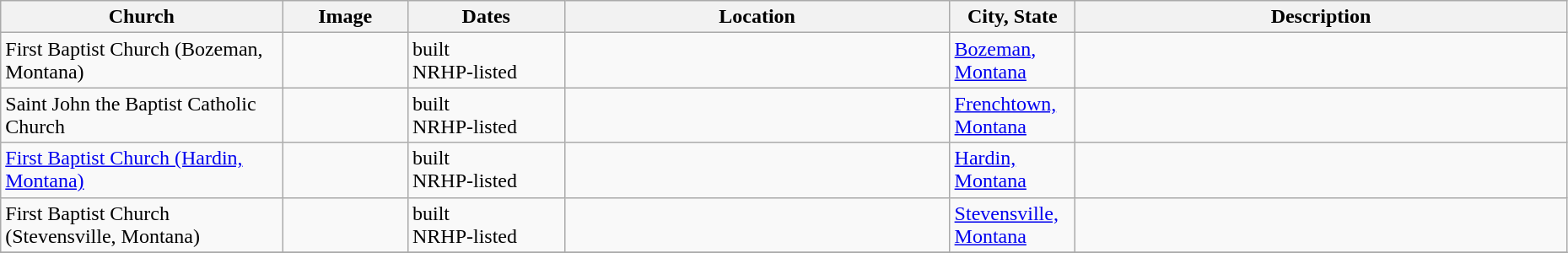<table class="wikitable sortable" style="width:98%">
<tr>
<th width = 18%><strong>Church</strong></th>
<th width = 8% class="unsortable"><strong>Image</strong></th>
<th width = 10%><strong>Dates</strong></th>
<th><strong>Location</strong></th>
<th width = 8%><strong>City, State</strong></th>
<th class="unsortable"><strong>Description</strong></th>
</tr>
<tr ->
<td>First Baptist Church (Bozeman, Montana)</td>
<td></td>
<td>built<br> NRHP-listed</td>
<td></td>
<td><a href='#'>Bozeman, Montana</a></td>
<td></td>
</tr>
<tr ->
<td>Saint John the Baptist Catholic Church</td>
<td></td>
<td>built<br> NRHP-listed</td>
<td></td>
<td><a href='#'>Frenchtown, Montana</a></td>
<td></td>
</tr>
<tr ->
<td><a href='#'>First Baptist Church (Hardin, Montana)</a></td>
<td></td>
<td>built<br> NRHP-listed</td>
<td></td>
<td><a href='#'>Hardin, Montana</a></td>
<td></td>
</tr>
<tr ->
<td>First Baptist Church (Stevensville, Montana)</td>
<td></td>
<td>built<br> NRHP-listed</td>
<td></td>
<td><a href='#'>Stevensville, Montana</a></td>
<td></td>
</tr>
<tr ->
</tr>
</table>
